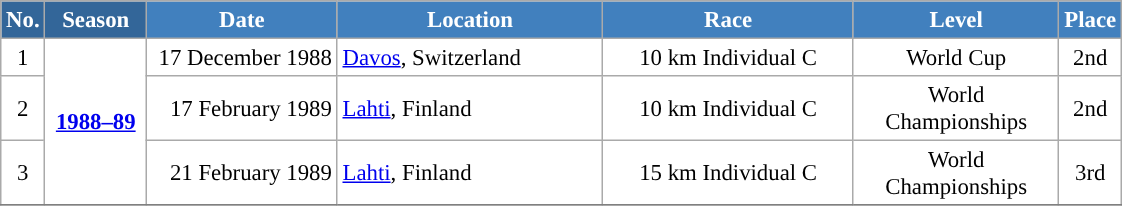<table class="wikitable sortable" style="font-size:95%; text-align:center; border:grey solid 1px; border-collapse:collapse; background:#ffffff;">
<tr style="background:#efefef;">
<th style="background-color:#369; color:white;">No.</th>
<th style="background-color:#369; color:white;">Season</th>
<th style="background-color:#4180be; color:white; width:120px;">Date</th>
<th style="background-color:#4180be; color:white; width:170px;">Location</th>
<th style="background-color:#4180be; color:white; width:160px;">Race</th>
<th style="background-color:#4180be; color:white; width:130px;">Level</th>
<th style="background-color:#4180be; color:white;">Place</th>
</tr>
<tr>
<td align=center>1</td>
<td rowspan=3 align=center><strong> <a href='#'>1988–89</a> </strong></td>
<td align=right>17 December 1988</td>
<td align=left> <a href='#'>Davos</a>, Switzerland</td>
<td>10 km Individual C</td>
<td>World Cup</td>
<td>2nd</td>
</tr>
<tr>
<td align=center>2</td>
<td align=right>17 February 1989</td>
<td align=left> <a href='#'>Lahti</a>, Finland</td>
<td>10 km Individual C</td>
<td>World Championships</td>
<td>2nd</td>
</tr>
<tr>
<td align=center>3</td>
<td align=right>21 February 1989</td>
<td align=left> <a href='#'>Lahti</a>, Finland</td>
<td>15 km Individual C</td>
<td>World Championships</td>
<td>3rd</td>
</tr>
<tr>
</tr>
</table>
